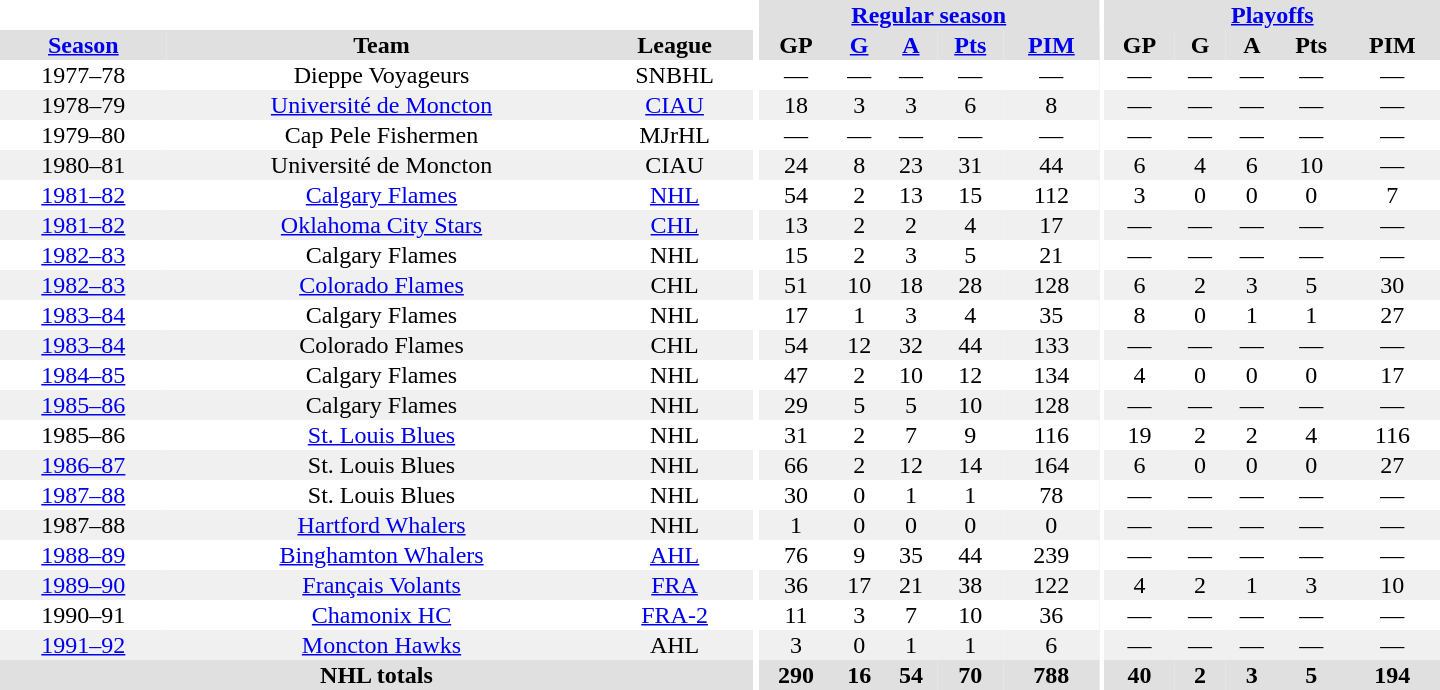<table border="0" cellpadding="1" cellspacing="0" style="text-align:center; width:60em">
<tr bgcolor="#e0e0e0">
<th colspan="3" bgcolor="#ffffff"></th>
<th rowspan="100" bgcolor="#ffffff"></th>
<th colspan="5"><a href='#'>Regular season</a></th>
<th rowspan="100" bgcolor="#ffffff"></th>
<th colspan="5"><a href='#'>Playoffs</a></th>
</tr>
<tr bgcolor="#e0e0e0">
<th><a href='#'>Season</a></th>
<th>Team</th>
<th>League</th>
<th>GP</th>
<th><a href='#'>G</a></th>
<th><a href='#'>A</a></th>
<th><a href='#'>Pts</a></th>
<th><a href='#'>PIM</a></th>
<th>GP</th>
<th>G</th>
<th>A</th>
<th>Pts</th>
<th>PIM</th>
</tr>
<tr>
<td>1977–78</td>
<td>Dieppe Voyageurs</td>
<td>SNBHL</td>
<td>—</td>
<td>—</td>
<td>—</td>
<td>—</td>
<td>—</td>
<td>—</td>
<td>—</td>
<td>—</td>
<td>—</td>
<td>—</td>
</tr>
<tr bgcolor="#f0f0f0">
<td>1978–79</td>
<td><a href='#'>Université de Moncton</a></td>
<td><a href='#'>CIAU</a></td>
<td>18</td>
<td>3</td>
<td>3</td>
<td>6</td>
<td>8</td>
<td>—</td>
<td>—</td>
<td>—</td>
<td>—</td>
<td>—</td>
</tr>
<tr>
<td>1979–80</td>
<td>Cap Pele Fishermen</td>
<td>MJrHL</td>
<td>—</td>
<td>—</td>
<td>—</td>
<td>—</td>
<td>—</td>
<td>—</td>
<td>—</td>
<td>—</td>
<td>—</td>
<td>—</td>
</tr>
<tr bgcolor="#f0f0f0">
<td>1980–81</td>
<td>Université de Moncton</td>
<td>CIAU</td>
<td>24</td>
<td>8</td>
<td>23</td>
<td>31</td>
<td>44</td>
<td>6</td>
<td>4</td>
<td>6</td>
<td>10</td>
<td>—</td>
</tr>
<tr>
<td><a href='#'>1981–82</a></td>
<td><a href='#'>Calgary Flames</a></td>
<td><a href='#'>NHL</a></td>
<td>54</td>
<td>2</td>
<td>13</td>
<td>15</td>
<td>112</td>
<td>3</td>
<td>0</td>
<td>0</td>
<td>0</td>
<td>7</td>
</tr>
<tr bgcolor="#f0f0f0">
<td><a href='#'>1981–82</a></td>
<td><a href='#'>Oklahoma City Stars</a></td>
<td><a href='#'>CHL</a></td>
<td>13</td>
<td>2</td>
<td>2</td>
<td>4</td>
<td>17</td>
<td>—</td>
<td>—</td>
<td>—</td>
<td>—</td>
<td>—</td>
</tr>
<tr>
<td><a href='#'>1982–83</a></td>
<td>Calgary Flames</td>
<td>NHL</td>
<td>15</td>
<td>2</td>
<td>3</td>
<td>5</td>
<td>21</td>
<td>—</td>
<td>—</td>
<td>—</td>
<td>—</td>
<td>—</td>
</tr>
<tr bgcolor="#f0f0f0">
<td><a href='#'>1982–83</a></td>
<td><a href='#'>Colorado Flames</a></td>
<td>CHL</td>
<td>51</td>
<td>10</td>
<td>18</td>
<td>28</td>
<td>128</td>
<td>6</td>
<td>2</td>
<td>3</td>
<td>5</td>
<td>30</td>
</tr>
<tr>
<td><a href='#'>1983–84</a></td>
<td>Calgary Flames</td>
<td>NHL</td>
<td>17</td>
<td>1</td>
<td>3</td>
<td>4</td>
<td>35</td>
<td>8</td>
<td>0</td>
<td>1</td>
<td>1</td>
<td>27</td>
</tr>
<tr bgcolor="#f0f0f0">
<td><a href='#'>1983–84</a></td>
<td>Colorado Flames</td>
<td>CHL</td>
<td>54</td>
<td>12</td>
<td>32</td>
<td>44</td>
<td>133</td>
<td>—</td>
<td>—</td>
<td>—</td>
<td>—</td>
<td>—</td>
</tr>
<tr>
<td><a href='#'>1984–85</a></td>
<td>Calgary Flames</td>
<td>NHL</td>
<td>47</td>
<td>2</td>
<td>10</td>
<td>12</td>
<td>134</td>
<td>4</td>
<td>0</td>
<td>0</td>
<td>0</td>
<td>17</td>
</tr>
<tr bgcolor="#f0f0f0">
<td><a href='#'>1985–86</a></td>
<td>Calgary Flames</td>
<td>NHL</td>
<td>29</td>
<td>5</td>
<td>5</td>
<td>10</td>
<td>128</td>
<td>—</td>
<td>—</td>
<td>—</td>
<td>—</td>
<td>—</td>
</tr>
<tr>
<td>1985–86</td>
<td><a href='#'>St. Louis Blues</a></td>
<td>NHL</td>
<td>31</td>
<td>2</td>
<td>7</td>
<td>9</td>
<td>116</td>
<td>19</td>
<td>2</td>
<td>2</td>
<td>4</td>
<td>116</td>
</tr>
<tr bgcolor="#f0f0f0">
<td><a href='#'>1986–87</a></td>
<td>St. Louis Blues</td>
<td>NHL</td>
<td>66</td>
<td>2</td>
<td>12</td>
<td>14</td>
<td>164</td>
<td>6</td>
<td>0</td>
<td>0</td>
<td>0</td>
<td>27</td>
</tr>
<tr>
<td><a href='#'>1987–88</a></td>
<td>St. Louis Blues</td>
<td>NHL</td>
<td>30</td>
<td>0</td>
<td>1</td>
<td>1</td>
<td>78</td>
<td>—</td>
<td>—</td>
<td>—</td>
<td>—</td>
<td>—</td>
</tr>
<tr bgcolor="#f0f0f0">
<td>1987–88</td>
<td><a href='#'>Hartford Whalers</a></td>
<td>NHL</td>
<td>1</td>
<td>0</td>
<td>0</td>
<td>0</td>
<td>0</td>
<td>—</td>
<td>—</td>
<td>—</td>
<td>—</td>
<td>—</td>
</tr>
<tr>
<td><a href='#'>1988–89</a></td>
<td><a href='#'>Binghamton Whalers</a></td>
<td><a href='#'>AHL</a></td>
<td>76</td>
<td>9</td>
<td>35</td>
<td>44</td>
<td>239</td>
<td>—</td>
<td>—</td>
<td>—</td>
<td>—</td>
<td>—</td>
</tr>
<tr bgcolor="#f0f0f0">
<td><a href='#'>1989–90</a></td>
<td><a href='#'>Français Volants</a></td>
<td><a href='#'>FRA</a></td>
<td>36</td>
<td>17</td>
<td>21</td>
<td>38</td>
<td>122</td>
<td>4</td>
<td>2</td>
<td>1</td>
<td>3</td>
<td>10</td>
</tr>
<tr>
<td>1990–91</td>
<td><a href='#'>Chamonix HC</a></td>
<td><a href='#'>FRA-2</a></td>
<td>11</td>
<td>3</td>
<td>7</td>
<td>10</td>
<td>36</td>
<td>—</td>
<td>—</td>
<td>—</td>
<td>—</td>
<td>—</td>
</tr>
<tr bgcolor="#f0f0f0">
<td><a href='#'>1991–92</a></td>
<td><a href='#'>Moncton Hawks</a></td>
<td>AHL</td>
<td>3</td>
<td>0</td>
<td>1</td>
<td>1</td>
<td>6</td>
<td>—</td>
<td>—</td>
<td>—</td>
<td>—</td>
<td>—</td>
</tr>
<tr bgcolor="#e0e0e0">
<th colspan="3">NHL totals</th>
<th>290</th>
<th>16</th>
<th>54</th>
<th>70</th>
<th>788</th>
<th>40</th>
<th>2</th>
<th>3</th>
<th>5</th>
<th>194</th>
</tr>
</table>
